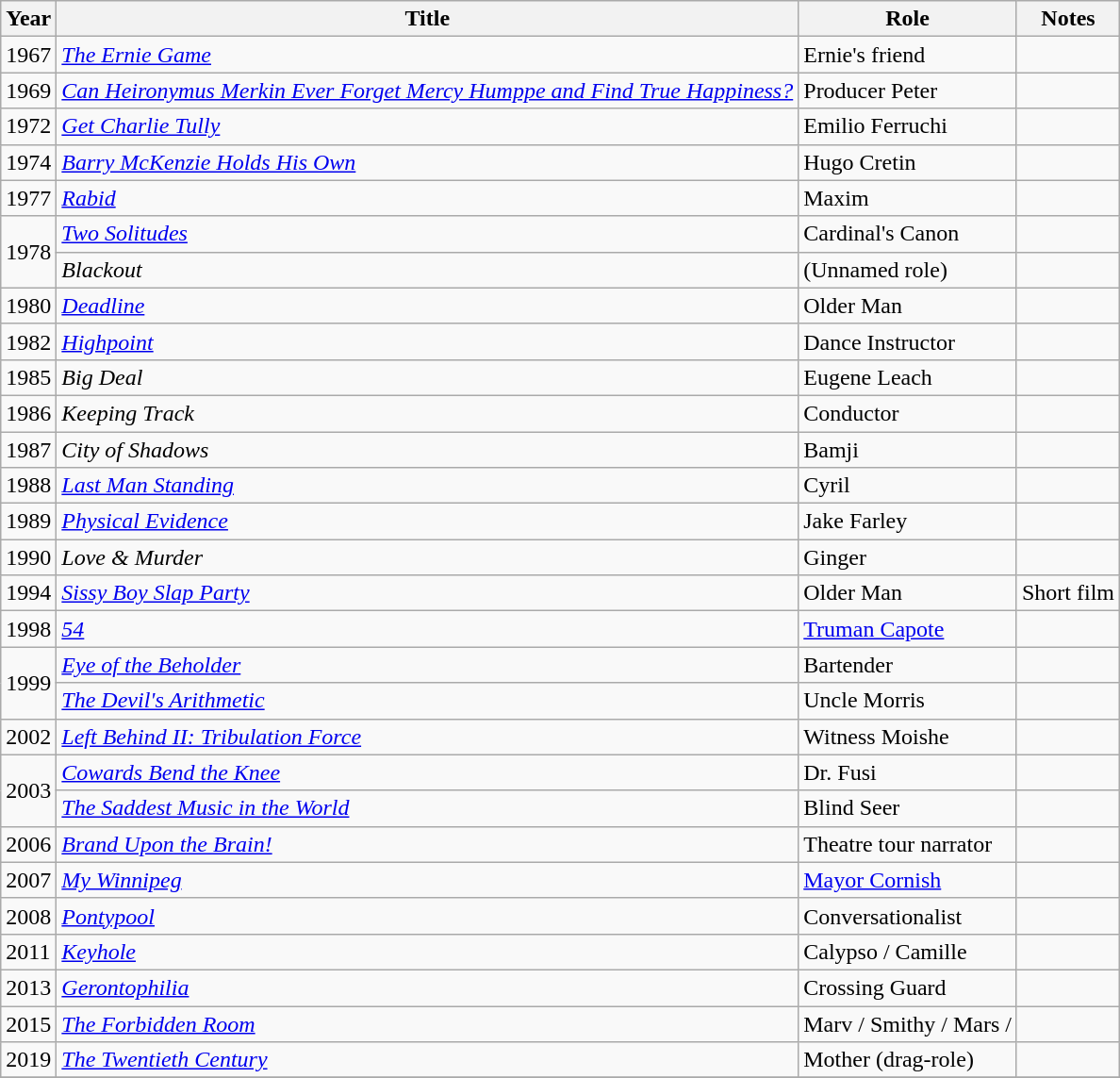<table class="wikitable sortable">
<tr>
<th>Year</th>
<th>Title</th>
<th>Role</th>
<th class="unsortable">Notes</th>
</tr>
<tr>
<td>1967</td>
<td data-sort-value="Ernie Game, The"><em><a href='#'>The Ernie Game</a></em></td>
<td>Ernie's friend</td>
<td></td>
</tr>
<tr>
<td>1969</td>
<td><em><a href='#'>Can Heironymus Merkin Ever Forget Mercy Humppe and Find True Happiness?</a></em></td>
<td>Producer Peter</td>
<td></td>
</tr>
<tr>
<td>1972</td>
<td><em><a href='#'>Get Charlie Tully</a></em></td>
<td>Emilio Ferruchi</td>
<td></td>
</tr>
<tr>
<td>1974</td>
<td><em><a href='#'>Barry McKenzie Holds His Own</a></em></td>
<td>Hugo Cretin</td>
<td></td>
</tr>
<tr>
<td>1977</td>
<td><em><a href='#'>Rabid</a></em></td>
<td>Maxim</td>
<td></td>
</tr>
<tr>
<td rowspan="2">1978</td>
<td><em><a href='#'>Two Solitudes</a></em></td>
<td>Cardinal's Canon</td>
<td></td>
</tr>
<tr>
<td><em>Blackout</em></td>
<td>(Unnamed role)</td>
<td></td>
</tr>
<tr>
<td>1980</td>
<td><em><a href='#'>Deadline</a></em></td>
<td>Older Man</td>
<td></td>
</tr>
<tr>
<td>1982</td>
<td><em><a href='#'>Highpoint</a></em></td>
<td>Dance Instructor</td>
<td></td>
</tr>
<tr>
<td>1985</td>
<td><em>Big Deal</em></td>
<td>Eugene Leach</td>
<td></td>
</tr>
<tr>
<td>1986</td>
<td><em>Keeping Track</em></td>
<td>Conductor</td>
<td></td>
</tr>
<tr>
<td>1987</td>
<td><em>City of Shadows</em></td>
<td>Bamji</td>
<td></td>
</tr>
<tr>
<td>1988</td>
<td><em><a href='#'>Last Man Standing</a></em></td>
<td>Cyril</td>
<td></td>
</tr>
<tr>
<td>1989</td>
<td><em><a href='#'>Physical Evidence</a></em></td>
<td>Jake Farley</td>
<td></td>
</tr>
<tr>
<td>1990</td>
<td><em>Love & Murder</em></td>
<td>Ginger</td>
<td></td>
</tr>
<tr>
<td>1994</td>
<td><em><a href='#'>Sissy Boy Slap Party</a></em></td>
<td>Older Man</td>
<td>Short film</td>
</tr>
<tr>
<td>1998</td>
<td><em><a href='#'>54</a></em></td>
<td><a href='#'>Truman Capote</a></td>
<td></td>
</tr>
<tr>
<td rowspan="2">1999</td>
<td><em><a href='#'>Eye of the Beholder</a></em></td>
<td>Bartender</td>
<td></td>
</tr>
<tr>
<td data-sort-value="Devil's Arithmetic, The"><em><a href='#'>The Devil's Arithmetic</a></em></td>
<td>Uncle Morris</td>
<td></td>
</tr>
<tr>
<td>2002</td>
<td><em><a href='#'>Left Behind II: Tribulation Force</a></em></td>
<td>Witness Moishe</td>
<td></td>
</tr>
<tr>
<td rowspan="2">2003</td>
<td><em><a href='#'>Cowards Bend the Knee</a></em></td>
<td>Dr. Fusi</td>
<td></td>
</tr>
<tr>
<td data-sort-value="Saddest Music in the World, The"><em><a href='#'>The Saddest Music in the World</a></em></td>
<td>Blind Seer</td>
<td></td>
</tr>
<tr>
<td>2006</td>
<td><em><a href='#'>Brand Upon the Brain!</a></em></td>
<td>Theatre tour narrator</td>
<td></td>
</tr>
<tr>
<td>2007</td>
<td><em><a href='#'>My Winnipeg</a></em></td>
<td><a href='#'>Mayor Cornish</a></td>
<td></td>
</tr>
<tr>
<td>2008</td>
<td><em><a href='#'>Pontypool</a></em></td>
<td>Conversationalist</td>
<td></td>
</tr>
<tr>
<td>2011</td>
<td><em><a href='#'>Keyhole</a></em></td>
<td>Calypso / Camille</td>
<td></td>
</tr>
<tr>
<td>2013</td>
<td><em><a href='#'>Gerontophilia</a></em></td>
<td>Crossing Guard</td>
<td></td>
</tr>
<tr>
<td>2015</td>
<td data-sort-value="Forbidden Room, The"><em><a href='#'>The Forbidden Room</a></em></td>
<td>Marv / Smithy / Mars /</td>
<td></td>
</tr>
<tr>
<td>2019</td>
<td data-sort-value="Twentieth Century, The"><em><a href='#'>The Twentieth Century</a></em></td>
<td>Mother (drag-role)</td>
<td></td>
</tr>
<tr>
</tr>
</table>
